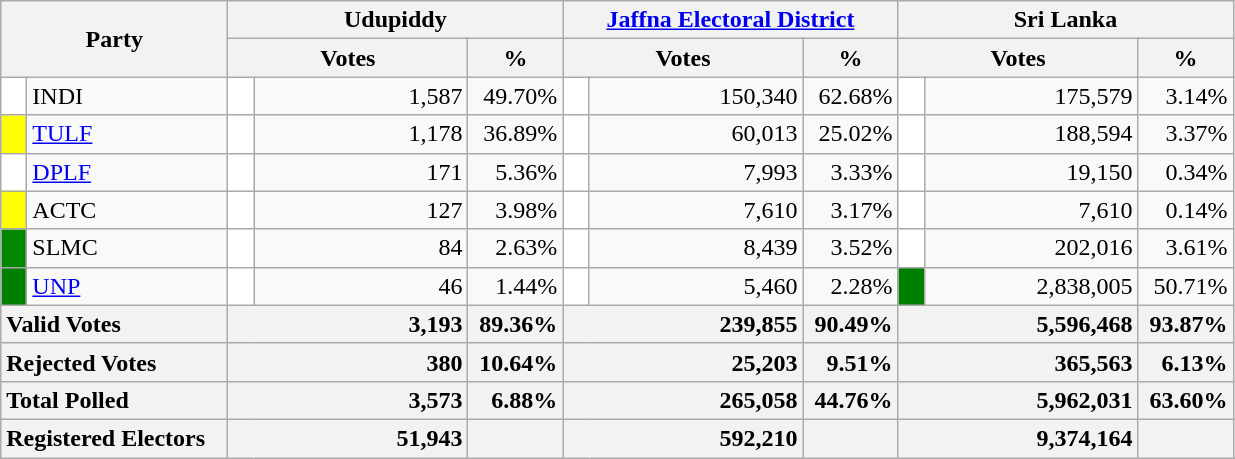<table class="wikitable">
<tr>
<th colspan="2" width="144px"rowspan="2">Party</th>
<th colspan="3" width="216px">Udupiddy</th>
<th colspan="3" width="216px"><a href='#'>Jaffna Electoral District</a></th>
<th colspan="3" width="216px">Sri Lanka</th>
</tr>
<tr>
<th colspan="2" width="144px">Votes</th>
<th>%</th>
<th colspan="2" width="144px">Votes</th>
<th>%</th>
<th colspan="2" width="144px">Votes</th>
<th>%</th>
</tr>
<tr>
<td style="background-color:white;" width="10px"></td>
<td style="text-align:left;">INDI</td>
<td style="background-color:white;" width="10px"></td>
<td style="text-align:right;">1,587</td>
<td style="text-align:right;">49.70%</td>
<td style="background-color:white;" width="10px"></td>
<td style="text-align:right;">150,340</td>
<td style="text-align:right;">62.68%</td>
<td style="background-color:white;" width="10px"></td>
<td style="text-align:right;">175,579</td>
<td style="text-align:right;">3.14%</td>
</tr>
<tr>
<td style="background-color:yellow;" width="10px"></td>
<td style="text-align:left;"><a href='#'>TULF</a></td>
<td style="background-color:white;" width="10px"></td>
<td style="text-align:right;">1,178</td>
<td style="text-align:right;">36.89%</td>
<td style="background-color:white;" width="10px"></td>
<td style="text-align:right;">60,013</td>
<td style="text-align:right;">25.02%</td>
<td style="background-color:white;" width="10px"></td>
<td style="text-align:right;">188,594</td>
<td style="text-align:right;">3.37%</td>
</tr>
<tr>
<td style="background-color:white;" width="10px"></td>
<td style="text-align:left;"><a href='#'>DPLF</a></td>
<td style="background-color:white;" width="10px"></td>
<td style="text-align:right;">171</td>
<td style="text-align:right;">5.36%</td>
<td style="background-color:white;" width="10px"></td>
<td style="text-align:right;">7,993</td>
<td style="text-align:right;">3.33%</td>
<td style="background-color:white;" width="10px"></td>
<td style="text-align:right;">19,150</td>
<td style="text-align:right;">0.34%</td>
</tr>
<tr>
<td style="background-color:yellow;" width="10px"></td>
<td style="text-align:left;">ACTC</td>
<td style="background-color:white;" width="10px"></td>
<td style="text-align:right;">127</td>
<td style="text-align:right;">3.98%</td>
<td style="background-color:white;" width="10px"></td>
<td style="text-align:right;">7,610</td>
<td style="text-align:right;">3.17%</td>
<td style="background-color:white;" width="10px"></td>
<td style="text-align:right;">7,610</td>
<td style="text-align:right;">0.14%</td>
</tr>
<tr>
<td style="background-color:#008800;" width="10px"></td>
<td style="text-align:left;">SLMC</td>
<td style="background-color:white;" width="10px"></td>
<td style="text-align:right;">84</td>
<td style="text-align:right;">2.63%</td>
<td style="background-color:white;" width="10px"></td>
<td style="text-align:right;">8,439</td>
<td style="text-align:right;">3.52%</td>
<td style="background-color:white;" width="10px"></td>
<td style="text-align:right;">202,016</td>
<td style="text-align:right;">3.61%</td>
</tr>
<tr>
<td style="background-color:green;" width="10px"></td>
<td style="text-align:left;"><a href='#'>UNP</a></td>
<td style="background-color:white;" width="10px"></td>
<td style="text-align:right;">46</td>
<td style="text-align:right;">1.44%</td>
<td style="background-color:white;" width="10px"></td>
<td style="text-align:right;">5,460</td>
<td style="text-align:right;">2.28%</td>
<td style="background-color:green;" width="10px"></td>
<td style="text-align:right;">2,838,005</td>
<td style="text-align:right;">50.71%</td>
</tr>
<tr>
<th colspan="2" width="144px"style="text-align:left;">Valid Votes</th>
<th style="text-align:right;"colspan="2" width="144px">3,193</th>
<th style="text-align:right;">89.36%</th>
<th style="text-align:right;"colspan="2" width="144px">239,855</th>
<th style="text-align:right;">90.49%</th>
<th style="text-align:right;"colspan="2" width="144px">5,596,468</th>
<th style="text-align:right;">93.87%</th>
</tr>
<tr>
<th colspan="2" width="144px"style="text-align:left;">Rejected Votes</th>
<th style="text-align:right;"colspan="2" width="144px">380</th>
<th style="text-align:right;">10.64%</th>
<th style="text-align:right;"colspan="2" width="144px">25,203</th>
<th style="text-align:right;">9.51%</th>
<th style="text-align:right;"colspan="2" width="144px">365,563</th>
<th style="text-align:right;">6.13%</th>
</tr>
<tr>
<th colspan="2" width="144px"style="text-align:left;">Total Polled</th>
<th style="text-align:right;"colspan="2" width="144px">3,573</th>
<th style="text-align:right;">6.88%</th>
<th style="text-align:right;"colspan="2" width="144px">265,058</th>
<th style="text-align:right;">44.76%</th>
<th style="text-align:right;"colspan="2" width="144px">5,962,031</th>
<th style="text-align:right;">63.60%</th>
</tr>
<tr>
<th colspan="2" width="144px"style="text-align:left;">Registered Electors</th>
<th style="text-align:right;"colspan="2" width="144px">51,943</th>
<th></th>
<th style="text-align:right;"colspan="2" width="144px">592,210</th>
<th></th>
<th style="text-align:right;"colspan="2" width="144px">9,374,164</th>
<th></th>
</tr>
</table>
